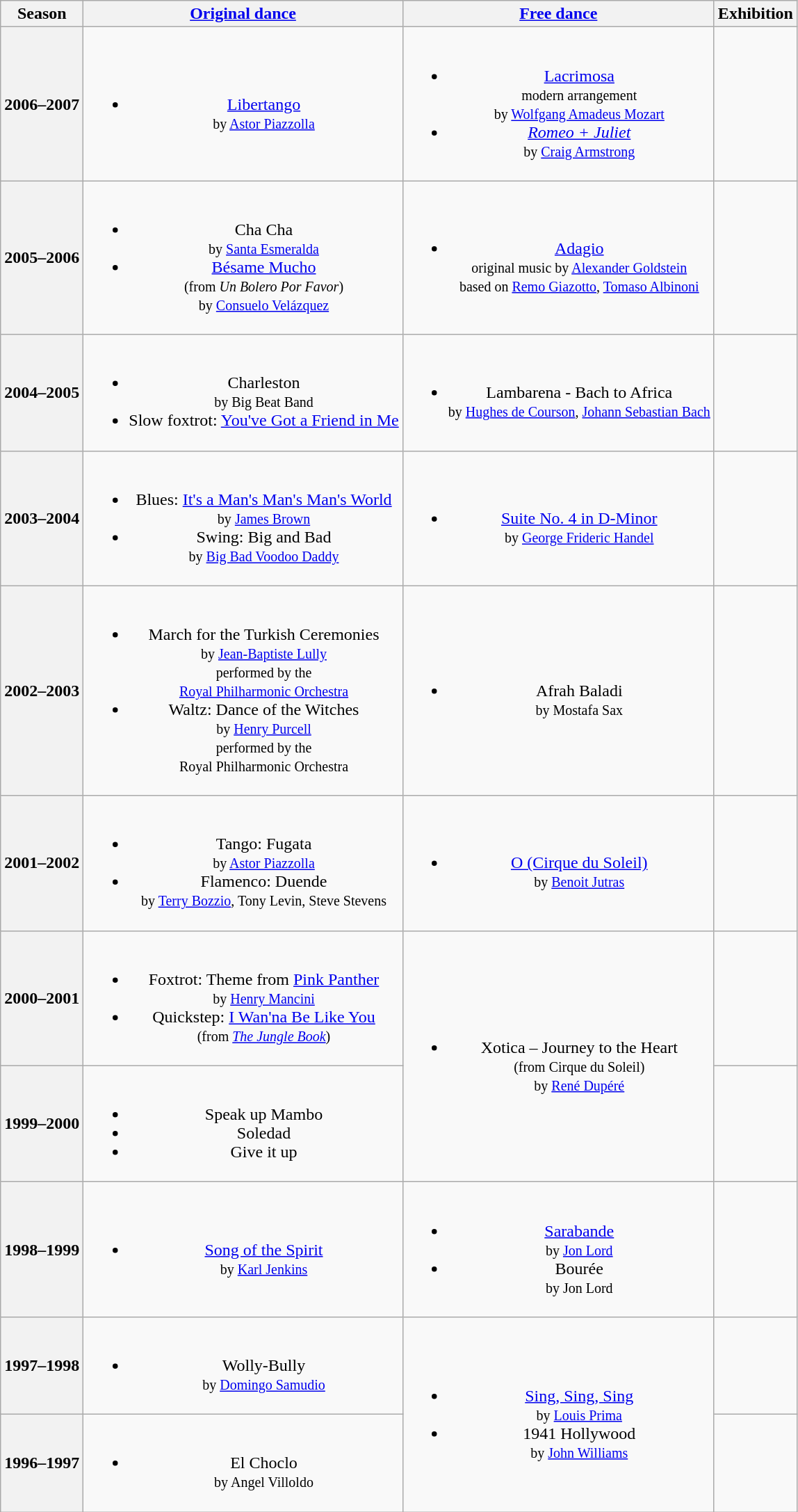<table class="wikitable" style="text-align:center">
<tr>
<th>Season</th>
<th><a href='#'>Original dance</a></th>
<th><a href='#'>Free dance</a></th>
<th>Exhibition</th>
</tr>
<tr>
<th>2006–2007 <br> </th>
<td><br><ul><li><a href='#'>Libertango</a> <br><small> by <a href='#'>Astor Piazzolla</a> </small></li></ul></td>
<td><br><ul><li><a href='#'>Lacrimosa</a> <br><small> modern arrangement <br> by <a href='#'>Wolfgang Amadeus Mozart</a> </small></li><li><em><a href='#'>Romeo + Juliet</a></em> <br><small> by <a href='#'>Craig Armstrong</a></small></li></ul></td>
<td></td>
</tr>
<tr>
<th>2005–2006 <br> </th>
<td><br><ul><li>Cha Cha <br><small> by <a href='#'>Santa Esmeralda</a> </small></li><li><a href='#'>Bésame Mucho</a> <br><small> (from <em>Un Bolero Por Favor</em>) <br> by <a href='#'>Consuelo Velázquez</a> </small></li></ul></td>
<td><br><ul><li><a href='#'>Adagio</a> <br> <small> original music by <a href='#'>Alexander Goldstein</a>  <br> based on <a href='#'>Remo Giazotto</a>, <a href='#'>Tomaso Albinoni</a> </small></li></ul></td>
<td></td>
</tr>
<tr>
<th>2004–2005 <br> </th>
<td><br><ul><li>Charleston <br><small> by Big Beat Band </small></li><li>Slow foxtrot: <a href='#'>You've Got a Friend in Me</a></li></ul></td>
<td><br><ul><li>Lambarena - Bach to Africa <br><small> by <a href='#'>Hughes de Courson</a>, <a href='#'>Johann Sebastian Bach</a> </small></li></ul></td>
<td></td>
</tr>
<tr>
<th>2003–2004 <br> </th>
<td><br><ul><li>Blues: <a href='#'>It's a Man's Man's Man's World</a> <br><small> by <a href='#'>James Brown</a> </small></li><li>Swing: Big and Bad <br><small> by <a href='#'>Big Bad Voodoo Daddy</a> </small></li></ul></td>
<td><br><ul><li><a href='#'>Suite No. 4 in D-Minor</a> <br><small> by <a href='#'>George Frideric Handel</a> </small></li></ul></td>
<td></td>
</tr>
<tr>
<th>2002–2003 <br> </th>
<td><br><ul><li>March for the Turkish Ceremonies <br><small> by <a href='#'>Jean-Baptiste Lully</a> <br> performed by the <br> <a href='#'>Royal Philharmonic Orchestra</a> </small></li><li>Waltz: Dance of the Witches <br><small> by <a href='#'>Henry Purcell</a> <br> performed by the <br> Royal Philharmonic Orchestra </small></li></ul></td>
<td><br><ul><li>Afrah Baladi  <br><small> by Mostafa Sax </small></li></ul></td>
<td></td>
</tr>
<tr>
<th>2001–2002 <br> </th>
<td><br><ul><li>Tango: Fugata <br><small> by <a href='#'>Astor Piazzolla</a> </small></li><li>Flamenco: Duende <br><small> by <a href='#'>Terry Bozzio</a>, Tony Levin, Steve Stevens </small></li></ul></td>
<td><br><ul><li><a href='#'>O (Cirque du Soleil)</a> <br><small> by <a href='#'>Benoit Jutras</a> </small></li></ul></td>
<td></td>
</tr>
<tr>
<th>2000–2001 <br> </th>
<td><br><ul><li>Foxtrot: Theme from <a href='#'>Pink Panther</a> <br><small> by <a href='#'>Henry Mancini</a> </small></li><li>Quickstep: <a href='#'>I Wan'na Be Like You</a> <br><small> (from <em><a href='#'>The Jungle Book</a></em>) </small></li></ul></td>
<td rowspan=2><br><ul><li>Xotica – Journey to the Heart <br><small> (from Cirque du Soleil) <br> by <a href='#'>René Dupéré</a> </small></li></ul></td>
<td></td>
</tr>
<tr>
<th>1999–2000</th>
<td><br><ul><li>Speak up Mambo</li><li>Soledad</li><li>Give it up</li></ul></td>
<td></td>
</tr>
<tr>
<th>1998–1999</th>
<td><br><ul><li><a href='#'>Song of the Spirit</a> <br><small> by <a href='#'>Karl Jenkins</a> </small></li></ul></td>
<td><br><ul><li><a href='#'>Sarabande</a> <br><small> by <a href='#'>Jon Lord</a> </small></li><li>Bourée <br><small> by Jon Lord </small></li></ul></td>
<td></td>
</tr>
<tr>
<th>1997–1998</th>
<td><br><ul><li>Wolly-Bully <br><small> by <a href='#'>Domingo Samudio</a> </small></li></ul></td>
<td rowspan=2><br><ul><li><a href='#'>Sing, Sing, Sing</a> <br><small> by <a href='#'>Louis Prima</a> </small></li><li>1941 Hollywood <br><small> by <a href='#'>John Williams</a> </small></li></ul></td>
<td></td>
</tr>
<tr>
<th>1996–1997</th>
<td><br><ul><li>El Choclo <br><small> by Angel Villoldo </small></li></ul></td>
<td></td>
</tr>
</table>
